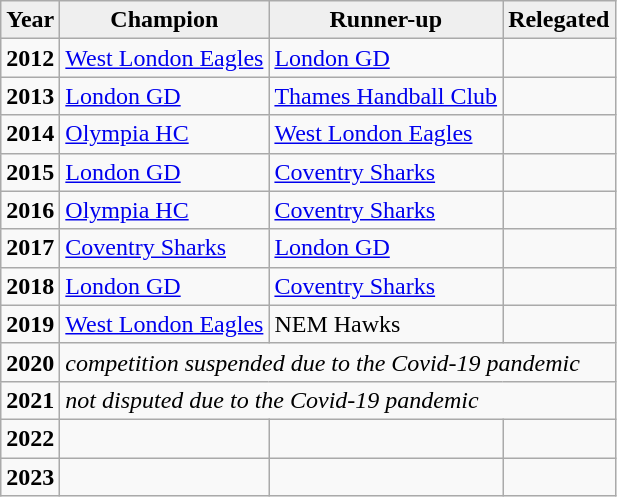<table class="wikitable sortable">
<tr style="background:#efefef;">
<td align="center"><strong>Year</strong></td>
<td align="center"><strong>Champion</strong></td>
<td align="center"><strong>Runner-up</strong></td>
<td><strong>Relegated</strong></td>
</tr>
<tr>
<td><strong>2012</strong></td>
<td><a href='#'>West London Eagles</a></td>
<td><a href='#'>London GD</a></td>
<td></td>
</tr>
<tr>
<td><strong>2013</strong></td>
<td><a href='#'>London GD</a></td>
<td><a href='#'>Thames Handball Club</a></td>
<td></td>
</tr>
<tr>
<td><strong>2014</strong></td>
<td Olympia HC><a href='#'>Olympia HC</a></td>
<td><a href='#'>West London Eagles</a></td>
<td></td>
</tr>
<tr>
<td><strong>2015</strong></td>
<td><a href='#'>London GD</a></td>
<td><a href='#'>Coventry Sharks</a></td>
<td></td>
</tr>
<tr>
<td><strong>2016</strong></td>
<td Olympia HC><a href='#'>Olympia HC</a></td>
<td><a href='#'>Coventry Sharks</a></td>
<td></td>
</tr>
<tr>
<td><strong>2017</strong></td>
<td><a href='#'>Coventry Sharks</a></td>
<td><a href='#'>London GD</a></td>
<td></td>
</tr>
<tr>
<td><strong>2018</strong></td>
<td><a href='#'>London GD</a></td>
<td><a href='#'>Coventry Sharks</a></td>
<td></td>
</tr>
<tr>
<td><strong>2019</strong></td>
<td><a href='#'>West London Eagles</a></td>
<td>NEM Hawks</td>
<td></td>
</tr>
<tr>
<td><strong>2020</strong></td>
<td colspan="3"><em>competition suspended due to the Covid-19 pandemic</em></td>
</tr>
<tr>
<td><strong>2021</strong></td>
<td colspan="3"><em>not disputed due to the Covid-19 pandemic</em></td>
</tr>
<tr>
<td><strong>2022</strong></td>
<td></td>
<td></td>
<td></td>
</tr>
<tr>
<td><strong>2023</strong></td>
<td></td>
<td></td>
<td></td>
</tr>
</table>
